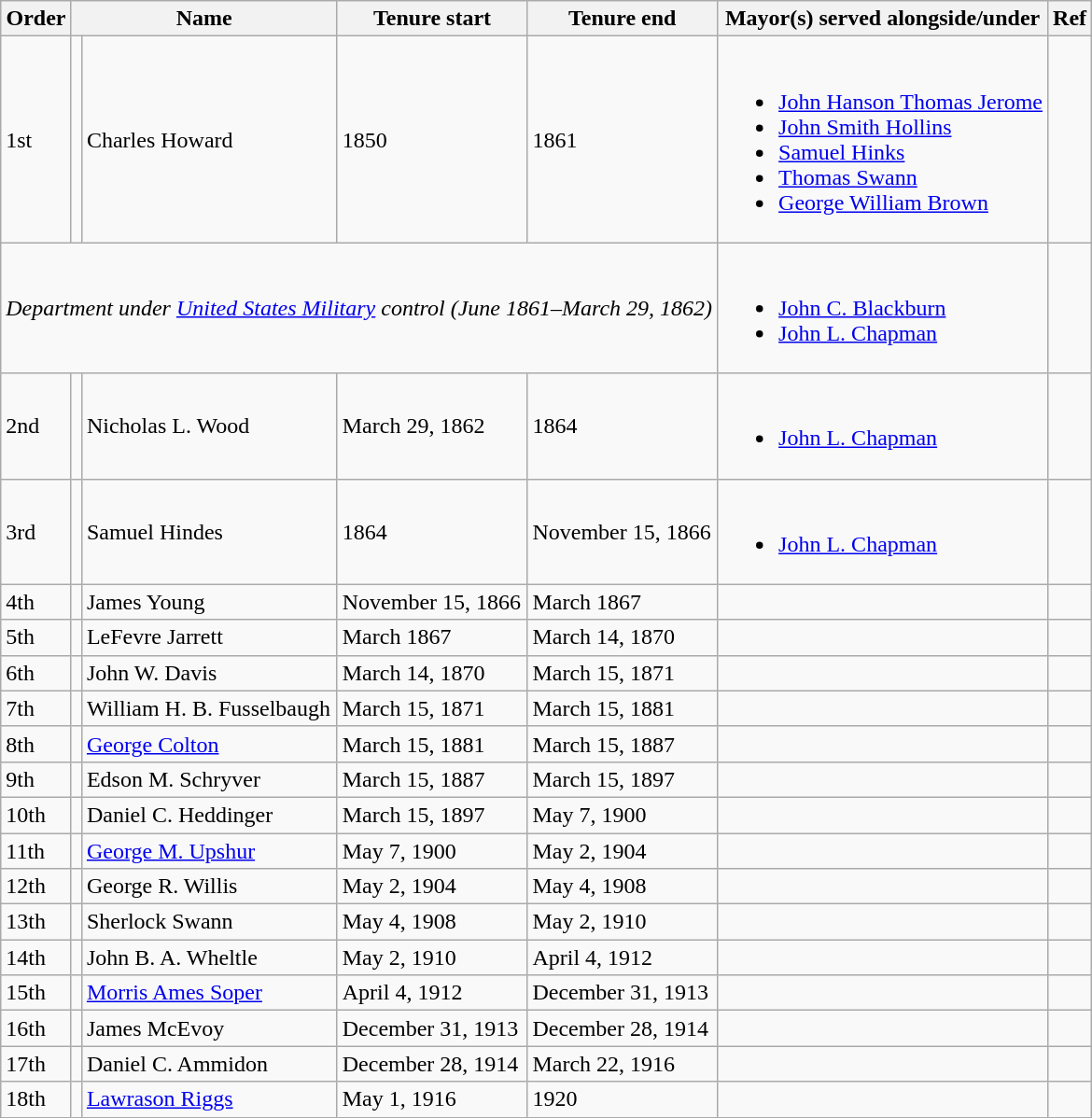<table class="wikitable">
<tr>
<th>Order</th>
<th colspan=2>Name</th>
<th>Tenure start</th>
<th>Tenure end</th>
<th>Mayor(s) served alongside/under</th>
<th>Ref</th>
</tr>
<tr>
<td>1st</td>
<td></td>
<td>Charles Howard</td>
<td>1850</td>
<td>1861</td>
<td><br><ul><li><a href='#'>John Hanson Thomas Jerome</a></li><li><a href='#'>John Smith Hollins</a></li><li><a href='#'>Samuel Hinks</a></li><li><a href='#'>Thomas Swann</a></li><li><a href='#'>George William Brown</a></li></ul></td>
<td></td>
</tr>
<tr>
<td colspan=5><em>Department under <a href='#'>United States Military</a> control (June 1861–March 29, 1862)</em></td>
<td><br><ul><li><a href='#'>John C. Blackburn</a></li><li><a href='#'>John L. Chapman</a></li></ul></td>
<td></td>
</tr>
<tr>
<td>2nd</td>
<td></td>
<td>Nicholas L. Wood</td>
<td>March 29, 1862</td>
<td>1864</td>
<td><br><ul><li><a href='#'>John L. Chapman</a></li></ul></td>
<td></td>
</tr>
<tr>
<td>3rd</td>
<td></td>
<td>Samuel Hindes</td>
<td>1864</td>
<td>November 15, 1866</td>
<td><br><ul><li><a href='#'>John L. Chapman</a></li></ul></td>
<td></td>
</tr>
<tr>
<td>4th</td>
<td></td>
<td>James Young</td>
<td>November 15, 1866</td>
<td>March 1867</td>
<td></td>
<td></td>
</tr>
<tr>
<td>5th</td>
<td></td>
<td>LeFevre Jarrett</td>
<td>March 1867</td>
<td>March 14, 1870</td>
<td></td>
<td></td>
</tr>
<tr>
<td>6th</td>
<td></td>
<td>John W. Davis</td>
<td>March 14, 1870</td>
<td>March 15, 1871</td>
<td></td>
<td></td>
</tr>
<tr>
<td>7th</td>
<td></td>
<td>William H. B. Fusselbaugh</td>
<td>March 15, 1871</td>
<td>March 15, 1881</td>
<td></td>
<td></td>
</tr>
<tr>
<td>8th</td>
<td></td>
<td><a href='#'>George Colton</a></td>
<td>March 15, 1881</td>
<td>March 15, 1887</td>
<td></td>
<td></td>
</tr>
<tr>
<td>9th</td>
<td></td>
<td>Edson M. Schryver</td>
<td>March 15, 1887</td>
<td>March 15, 1897</td>
<td></td>
<td></td>
</tr>
<tr>
<td>10th</td>
<td></td>
<td>Daniel C. Heddinger</td>
<td>March 15, 1897</td>
<td>May 7, 1900</td>
<td></td>
<td></td>
</tr>
<tr>
<td>11th</td>
<td></td>
<td><a href='#'>George M. Upshur</a></td>
<td>May 7, 1900</td>
<td>May 2, 1904</td>
<td></td>
<td></td>
</tr>
<tr>
<td>12th</td>
<td></td>
<td>George R. Willis</td>
<td>May 2, 1904</td>
<td>May 4, 1908</td>
<td></td>
<td></td>
</tr>
<tr>
<td>13th</td>
<td></td>
<td>Sherlock Swann</td>
<td>May 4, 1908</td>
<td>May 2, 1910</td>
<td></td>
<td></td>
</tr>
<tr>
<td>14th</td>
<td></td>
<td>John B. A. Wheltle</td>
<td>May 2, 1910</td>
<td>April 4, 1912</td>
<td></td>
<td></td>
</tr>
<tr>
<td>15th</td>
<td></td>
<td><a href='#'>Morris Ames Soper</a></td>
<td>April 4, 1912</td>
<td>December 31, 1913</td>
<td></td>
<td></td>
</tr>
<tr>
<td>16th</td>
<td></td>
<td>James McEvoy</td>
<td>December 31, 1913</td>
<td>December 28, 1914</td>
<td></td>
<td></td>
</tr>
<tr>
<td>17th</td>
<td></td>
<td>Daniel C. Ammidon</td>
<td>December 28, 1914</td>
<td>March 22, 1916</td>
<td></td>
<td></td>
</tr>
<tr>
<td>18th</td>
<td></td>
<td><a href='#'>Lawrason Riggs</a></td>
<td>May 1, 1916</td>
<td>1920</td>
<td></td>
<td></td>
</tr>
</table>
